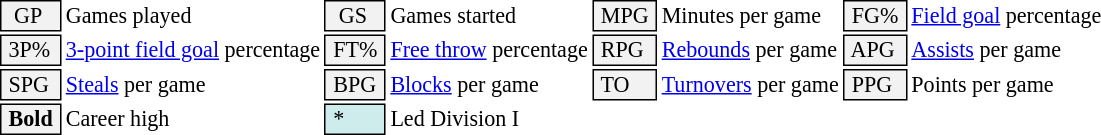<table class="toccolours" style="font-size: 92%; white-space: nowrap;">
<tr>
<td style="background-color: #F2F2F2; border: 1px solid black;">  GP</td>
<td>Games played</td>
<td style="background-color: #F2F2F2; border: 1px solid black">  GS </td>
<td>Games started</td>
<td style="background-color: #F2F2F2; border: 1px solid black"> MPG </td>
<td>Minutes per game</td>
<td style="background-color: #F2F2F2; border: 1px solid black;"> FG% </td>
<td><a href='#'>Field goal</a> percentage</td>
</tr>
<tr>
<td style="background-color: #F2F2F2; border: 1px solid black"> 3P% </td>
<td><a href='#'>3-point field goal</a> percentage</td>
<td style="background-color: #F2F2F2; border: 1px solid black"> FT% </td>
<td><a href='#'>Free throw</a> percentage</td>
<td style="background-color: #F2F2F2; border: 1px solid black;"> RPG </td>
<td><a href='#'>Rebounds</a> per game</td>
<td style="background-color: #F2F2F2; border: 1px solid black"> APG </td>
<td><a href='#'>Assists</a> per game</td>
</tr>
<tr>
<td style="background-color: #F2F2F2; border: 1px solid black"> SPG </td>
<td><a href='#'>Steals</a> per game</td>
<td style="background-color: #F2F2F2; border: 1px solid black;"> BPG </td>
<td><a href='#'>Blocks</a> per game</td>
<td style="background-color: #F2F2F2; border: 1px solid black"> TO </td>
<td><a href='#'>Turnovers</a> per game</td>
<td style="background-color: #F2F2F2; border: 1px solid black"> PPG </td>
<td>Points per game</td>
</tr>
<tr>
<td style="background-color: #F2F2F2; border: 1px solid black"> <strong>Bold</strong> </td>
<td>Career high</td>
<td style="background-color: #cfecec; border: 1px solid black"> * </td>
<td>Led Division I</td>
</tr>
</table>
